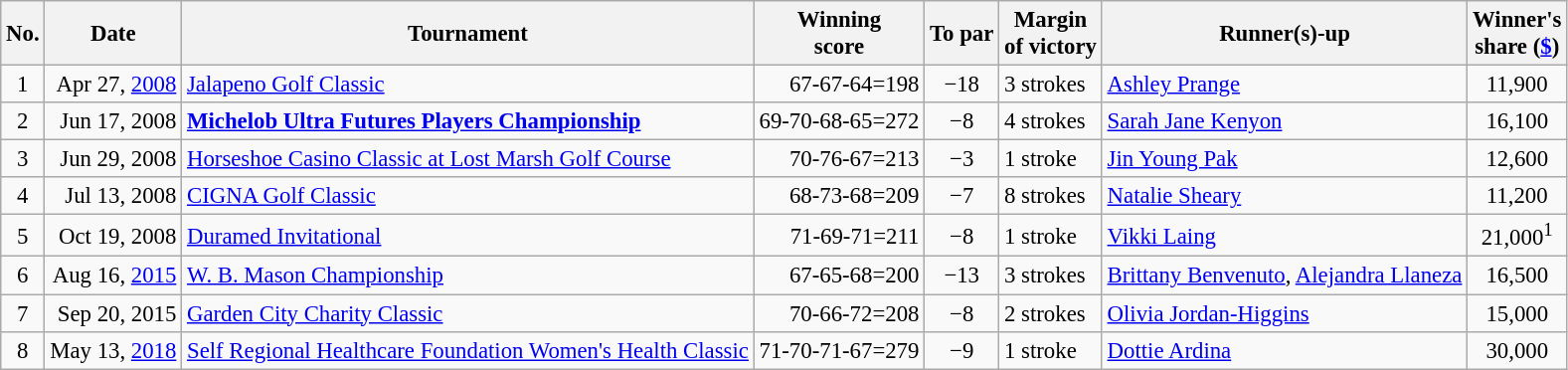<table class="wikitable" style="font-size:95%;">
<tr>
<th>No.</th>
<th>Date</th>
<th>Tournament</th>
<th>Winning<br>score</th>
<th>To par</th>
<th>Margin<br>of victory</th>
<th>Runner(s)-up</th>
<th>Winner's<br>share (<a href='#'>$</a>)</th>
</tr>
<tr>
<td align=center>1</td>
<td align=right>Apr 27, <a href='#'>2008</a></td>
<td><a href='#'>Jalapeno Golf Classic</a></td>
<td align=right>67-67-64=198</td>
<td align=center>−18</td>
<td>3 strokes</td>
<td> <a href='#'>Ashley Prange</a></td>
<td align=center>11,900</td>
</tr>
<tr>
<td align=center>2</td>
<td align=right>Jun 17, 2008</td>
<td><strong><a href='#'>Michelob Ultra Futures Players Championship</a></strong></td>
<td align=right>69-70-68-65=272</td>
<td align=center>−8</td>
<td>4 strokes</td>
<td> <a href='#'>Sarah Jane Kenyon</a></td>
<td align=center>16,100</td>
</tr>
<tr>
<td align=center>3</td>
<td align=right>Jun 29, 2008</td>
<td><a href='#'>Horseshoe Casino Classic at Lost Marsh Golf Course</a></td>
<td align=right>70-76-67=213</td>
<td align=center>−3</td>
<td>1 stroke</td>
<td> <a href='#'>Jin Young Pak</a></td>
<td align=center>12,600</td>
</tr>
<tr>
<td align=center>4</td>
<td align=right>Jul 13, 2008</td>
<td><a href='#'>CIGNA Golf Classic</a></td>
<td align=right>68-73-68=209</td>
<td align=center>−7</td>
<td>8 strokes</td>
<td> <a href='#'>Natalie Sheary</a></td>
<td align=center>11,200</td>
</tr>
<tr>
<td align=center>5</td>
<td align=right>Oct 19, 2008</td>
<td><a href='#'>Duramed Invitational</a></td>
<td align=right>71-69-71=211</td>
<td align=center>−8</td>
<td>1 stroke</td>
<td> <a href='#'>Vikki Laing</a></td>
<td align=center>21,000<sup>1</sup></td>
</tr>
<tr>
<td align=center>6</td>
<td align=right>Aug 16, <a href='#'>2015</a></td>
<td><a href='#'>W. B. Mason Championship</a></td>
<td align=right>67-65-68=200</td>
<td align=center>−13</td>
<td>3 strokes</td>
<td> <a href='#'>Brittany Benvenuto</a>,  <a href='#'>Alejandra Llaneza</a></td>
<td align=center>16,500</td>
</tr>
<tr>
<td align=center>7</td>
<td align=right>Sep 20, 2015</td>
<td><a href='#'>Garden City Charity Classic</a></td>
<td align=right>70-66-72=208</td>
<td align=center>−8</td>
<td>2 strokes</td>
<td> <a href='#'>Olivia Jordan-Higgins</a></td>
<td align=center>15,000</td>
</tr>
<tr>
<td align=center>8</td>
<td align=right>May 13, <a href='#'>2018</a></td>
<td><a href='#'>Self Regional Healthcare Foundation Women's Health Classic</a></td>
<td align=right>71-70-71-67=279</td>
<td align=center>−9</td>
<td>1 stroke</td>
<td> <a href='#'>Dottie Ardina</a></td>
<td align=center>30,000</td>
</tr>
</table>
